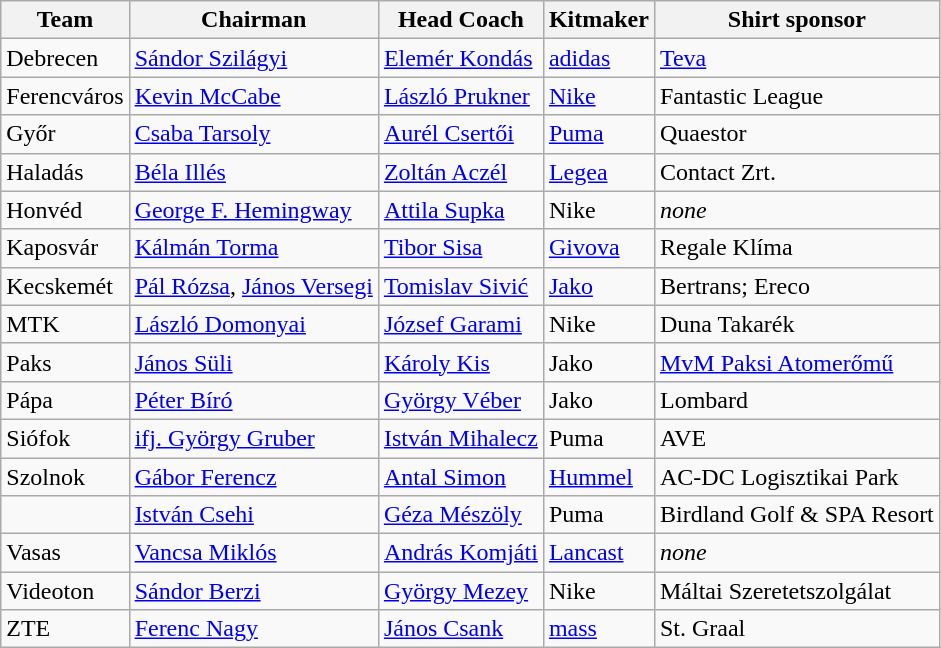<table class="wikitable sortable">
<tr>
<th>Team</th>
<th>Chairman</th>
<th>Head Coach</th>
<th>Kitmaker</th>
<th>Shirt sponsor</th>
</tr>
<tr>
<td>Debrecen</td>
<td> <a href='#'>Sándor Szilágyi</a></td>
<td> <a href='#'>Elemér Kondás</a></td>
<td><a href='#'>adidas</a></td>
<td><a href='#'>Teva</a></td>
</tr>
<tr>
<td>Ferencváros</td>
<td> <a href='#'>Kevin McCabe</a></td>
<td> <a href='#'>László Prukner</a></td>
<td><a href='#'>Nike</a></td>
<td>Fantastic League</td>
</tr>
<tr>
<td>Győr</td>
<td> <a href='#'>Csaba Tarsoly</a></td>
<td> <a href='#'>Aurél Csertői</a></td>
<td><a href='#'>Puma</a></td>
<td>Quaestor</td>
</tr>
<tr>
<td>Haladás</td>
<td> <a href='#'>Béla Illés</a></td>
<td> <a href='#'>Zoltán Aczél</a></td>
<td><a href='#'>Legea</a></td>
<td>Contact Zrt.</td>
</tr>
<tr>
<td>Honvéd</td>
<td> <a href='#'>George F. Hemingway</a></td>
<td> <a href='#'>Attila Supka</a></td>
<td>Nike</td>
<td><em>none</em></td>
</tr>
<tr>
<td>Kaposvár</td>
<td> <a href='#'>Kálmán Torma</a></td>
<td> <a href='#'>Tibor Sisa</a></td>
<td><a href='#'>Givova</a></td>
<td>Regale Klíma</td>
</tr>
<tr>
<td>Kecskemét</td>
<td> <a href='#'>Pál Rózsa</a>, <a href='#'>János Versegi</a></td>
<td> <a href='#'>Tomislav Sivić</a></td>
<td><a href='#'>Jako</a></td>
<td>Bertrans; Ereco</td>
</tr>
<tr>
<td>MTK</td>
<td> <a href='#'>László Domonyai</a></td>
<td> <a href='#'>József Garami</a></td>
<td>Nike</td>
<td>Duna Takarék</td>
</tr>
<tr>
<td>Paks</td>
<td> <a href='#'>János Süli</a></td>
<td> <a href='#'>Károly Kis</a></td>
<td>Jako</td>
<td><a href='#'>MvM Paksi Atomerőmű</a></td>
</tr>
<tr>
<td>Pápa</td>
<td> <a href='#'>Péter Bíró</a></td>
<td> <a href='#'>György Véber</a></td>
<td>Jako</td>
<td>Lombard</td>
</tr>
<tr>
<td>Siófok</td>
<td> <a href='#'>ifj. György Gruber</a></td>
<td> <a href='#'>István Mihalecz</a></td>
<td>Puma</td>
<td>AVE</td>
</tr>
<tr>
<td>Szolnok</td>
<td> <a href='#'>Gábor Ferencz</a></td>
<td> <a href='#'>Antal Simon</a></td>
<td><a href='#'>Hummel</a></td>
<td>AC-DC Logisztikai Park</td>
</tr>
<tr>
<td></td>
<td> <a href='#'>István Csehi</a></td>
<td> <a href='#'>Géza Mészöly</a></td>
<td>Puma</td>
<td>Birdland Golf & SPA Resort</td>
</tr>
<tr>
<td>Vasas</td>
<td> <a href='#'>Vancsa Miklós</a></td>
<td> <a href='#'>András Komjáti</a></td>
<td><a href='#'>Lancast</a></td>
<td><em>none</em></td>
</tr>
<tr>
<td>Videoton</td>
<td> <a href='#'>Sándor Berzi</a></td>
<td> <a href='#'>György Mezey</a></td>
<td>Nike</td>
<td>Máltai Szeretetszolgálat</td>
</tr>
<tr>
<td>ZTE</td>
<td> <a href='#'>Ferenc Nagy</a></td>
<td> <a href='#'>János Csank</a></td>
<td><a href='#'>mass</a></td>
<td>St. Graal</td>
</tr>
</table>
